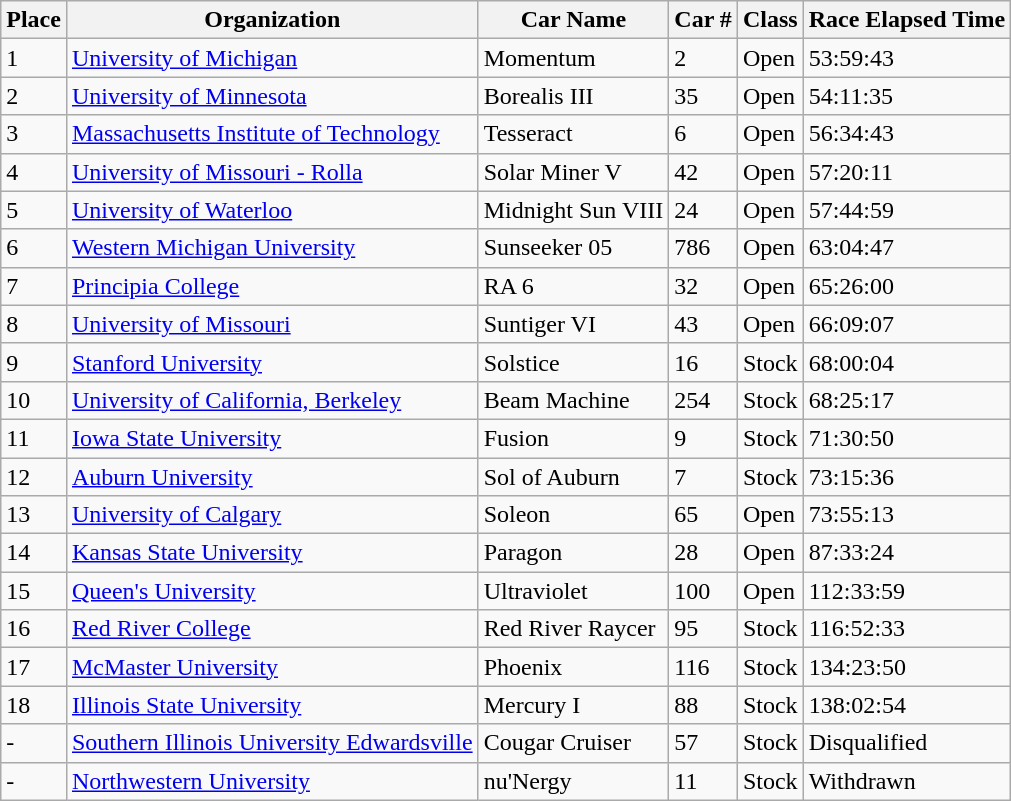<table class="wikitable">
<tr>
<th>Place</th>
<th>Organization</th>
<th>Car Name</th>
<th>Car #</th>
<th>Class</th>
<th>Race Elapsed Time</th>
</tr>
<tr>
<td>1</td>
<td><a href='#'>University of Michigan</a></td>
<td>Momentum</td>
<td>2</td>
<td>Open</td>
<td>53:59:43</td>
</tr>
<tr>
<td>2</td>
<td><a href='#'>University of Minnesota</a></td>
<td>Borealis III</td>
<td>35</td>
<td>Open</td>
<td>54:11:35</td>
</tr>
<tr>
<td>3</td>
<td><a href='#'>Massachusetts Institute of Technology</a></td>
<td>Tesseract</td>
<td>6</td>
<td>Open</td>
<td>56:34:43</td>
</tr>
<tr>
<td>4</td>
<td><a href='#'>University of Missouri - Rolla</a></td>
<td>Solar Miner V</td>
<td>42</td>
<td>Open</td>
<td>57:20:11</td>
</tr>
<tr>
<td>5</td>
<td><a href='#'>University of Waterloo</a></td>
<td>Midnight Sun VIII</td>
<td>24</td>
<td>Open</td>
<td>57:44:59</td>
</tr>
<tr>
<td>6</td>
<td><a href='#'>Western Michigan University</a></td>
<td>Sunseeker 05</td>
<td>786</td>
<td>Open</td>
<td>63:04:47</td>
</tr>
<tr>
<td>7</td>
<td><a href='#'>Principia College</a></td>
<td>RA 6</td>
<td>32</td>
<td>Open</td>
<td>65:26:00</td>
</tr>
<tr>
<td>8</td>
<td><a href='#'>University of Missouri</a></td>
<td>Suntiger VI</td>
<td>43</td>
<td>Open</td>
<td>66:09:07</td>
</tr>
<tr>
<td>9</td>
<td><a href='#'>Stanford University</a></td>
<td>Solstice</td>
<td>16</td>
<td>Stock</td>
<td>68:00:04</td>
</tr>
<tr>
<td>10</td>
<td><a href='#'>University of California, Berkeley</a></td>
<td>Beam Machine</td>
<td>254</td>
<td>Stock</td>
<td>68:25:17</td>
</tr>
<tr>
<td>11</td>
<td><a href='#'>Iowa State University</a></td>
<td>Fusion</td>
<td>9</td>
<td>Stock</td>
<td>71:30:50</td>
</tr>
<tr>
<td>12</td>
<td><a href='#'>Auburn University</a></td>
<td>Sol of Auburn</td>
<td>7</td>
<td>Stock</td>
<td>73:15:36</td>
</tr>
<tr>
<td>13</td>
<td><a href='#'>University of Calgary</a></td>
<td>Soleon</td>
<td>65</td>
<td>Open</td>
<td>73:55:13</td>
</tr>
<tr>
<td>14</td>
<td><a href='#'>Kansas State University</a></td>
<td>Paragon</td>
<td>28</td>
<td>Open</td>
<td>87:33:24</td>
</tr>
<tr>
<td>15</td>
<td><a href='#'>Queen's University</a></td>
<td>Ultraviolet</td>
<td>100</td>
<td>Open</td>
<td>112:33:59</td>
</tr>
<tr>
<td>16</td>
<td><a href='#'>Red River College</a></td>
<td>Red River Raycer</td>
<td>95</td>
<td>Stock</td>
<td>116:52:33</td>
</tr>
<tr>
<td>17</td>
<td><a href='#'>McMaster University</a></td>
<td>Phoenix</td>
<td>116</td>
<td>Stock</td>
<td>134:23:50</td>
</tr>
<tr>
<td>18</td>
<td><a href='#'>Illinois State University</a></td>
<td>Mercury I</td>
<td>88</td>
<td>Stock</td>
<td>138:02:54</td>
</tr>
<tr>
<td>-</td>
<td><a href='#'>Southern Illinois University Edwardsville</a></td>
<td>Cougar Cruiser</td>
<td>57</td>
<td>Stock</td>
<td>Disqualified</td>
</tr>
<tr>
<td>-</td>
<td><a href='#'>Northwestern University</a></td>
<td>nu'Nergy</td>
<td>11</td>
<td>Stock</td>
<td>Withdrawn</td>
</tr>
</table>
